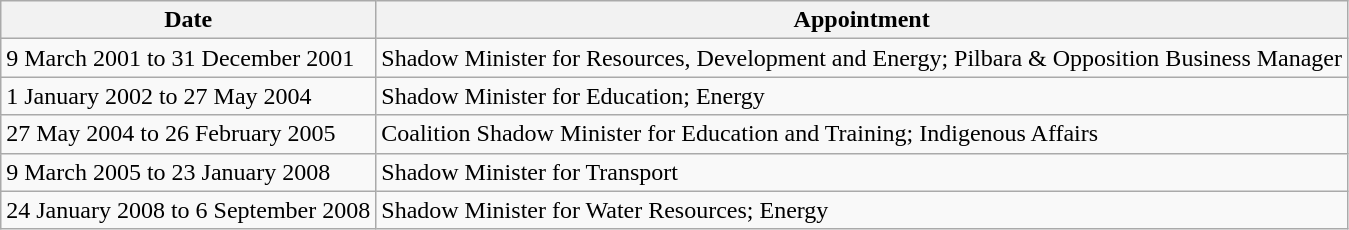<table class="wikitable">
<tr>
<th>Date</th>
<th>Appointment</th>
</tr>
<tr>
<td>9 March 2001 to 31 December 2001</td>
<td>Shadow Minister for Resources, Development and Energy; Pilbara & Opposition Business Manager</td>
</tr>
<tr>
<td>1 January 2002 to 27 May 2004</td>
<td>Shadow Minister for Education; Energy</td>
</tr>
<tr>
<td>27 May 2004 to 26 February 2005</td>
<td>Coalition Shadow Minister for Education and Training; Indigenous Affairs</td>
</tr>
<tr>
<td>9 March 2005 to 23 January 2008</td>
<td>Shadow Minister for Transport</td>
</tr>
<tr>
<td>24 January 2008 to 6 September 2008</td>
<td>Shadow Minister for Water Resources; Energy</td>
</tr>
</table>
